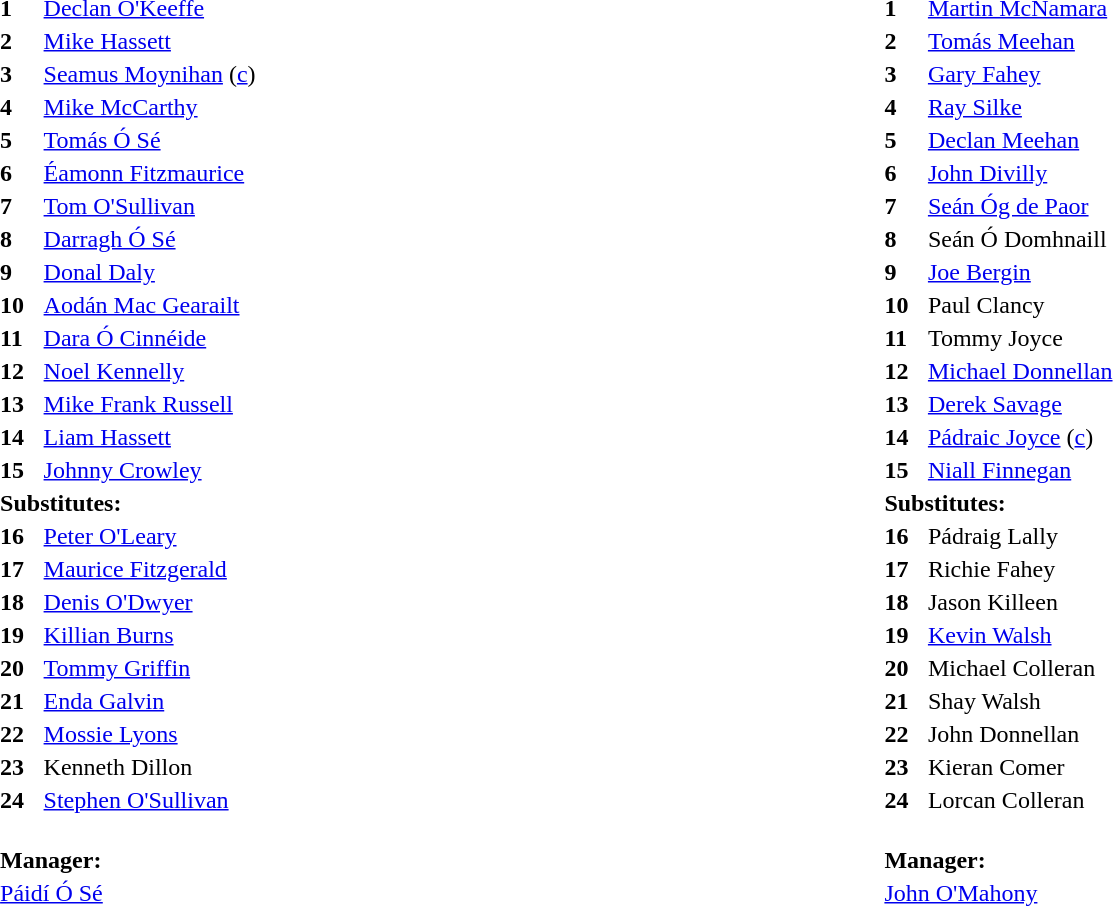<table width="92%">
<tr>
<td valign="top" width="50%"><br><table style="font-size: 100%" cellspacing="4" cellpadding="0" align="center">
<tr>
<th width=25></th>
</tr>
<tr>
<td><strong>1</strong></td>
<td><a href='#'>Declan O'Keeffe</a></td>
<td></td>
<td></td>
</tr>
<tr>
<td><strong>2</strong></td>
<td><a href='#'>Mike Hassett</a></td>
<td></td>
<td></td>
</tr>
<tr>
<td><strong>3</strong></td>
<td><a href='#'>Seamus Moynihan</a> (<a href='#'>c</a>)</td>
<td></td>
<td></td>
</tr>
<tr>
<td><strong>4</strong></td>
<td><a href='#'>Mike McCarthy</a></td>
<td></td>
<td></td>
</tr>
<tr>
<td><strong>5</strong></td>
<td><a href='#'>Tomás Ó Sé</a></td>
<td></td>
<td></td>
</tr>
<tr>
<td><strong>6</strong></td>
<td><a href='#'>Éamonn Fitzmaurice</a></td>
<td></td>
<td></td>
</tr>
<tr>
<td><strong>7</strong></td>
<td><a href='#'>Tom O'Sullivan</a></td>
<td></td>
<td></td>
</tr>
<tr>
<td><strong>8</strong></td>
<td><a href='#'>Darragh Ó Sé</a></td>
<td></td>
<td></td>
</tr>
<tr>
<td><strong>9</strong></td>
<td><a href='#'>Donal Daly</a></td>
<td></td>
<td></td>
</tr>
<tr>
<td><strong>10</strong></td>
<td><a href='#'>Aodán Mac Gearailt</a></td>
<td></td>
<td></td>
</tr>
<tr>
<td><strong>11</strong></td>
<td><a href='#'>Dara Ó Cinnéide</a></td>
<td></td>
<td></td>
</tr>
<tr>
<td><strong>12</strong></td>
<td><a href='#'>Noel Kennelly</a></td>
<td></td>
<td></td>
</tr>
<tr>
<td><strong>13</strong></td>
<td><a href='#'>Mike Frank Russell</a></td>
<td></td>
<td></td>
</tr>
<tr>
<td><strong>14</strong></td>
<td><a href='#'>Liam Hassett</a></td>
<td></td>
<td></td>
</tr>
<tr>
<td><strong>15</strong></td>
<td><a href='#'>Johnny Crowley</a></td>
<td></td>
<td></td>
</tr>
<tr>
<td colspan=3><strong>Substitutes:</strong></td>
</tr>
<tr>
<td><strong>16</strong></td>
<td><a href='#'>Peter O'Leary</a></td>
<td></td>
<td></td>
</tr>
<tr>
<td><strong>17</strong></td>
<td><a href='#'>Maurice Fitzgerald</a></td>
<td></td>
<td></td>
</tr>
<tr>
<td><strong>18</strong></td>
<td><a href='#'>Denis O'Dwyer</a></td>
<td></td>
<td></td>
</tr>
<tr>
<td><strong>19</strong></td>
<td><a href='#'>Killian Burns</a></td>
<td></td>
<td></td>
</tr>
<tr>
<td><strong>20</strong></td>
<td><a href='#'>Tommy Griffin</a></td>
<td></td>
<td></td>
</tr>
<tr>
<td><strong>21</strong></td>
<td><a href='#'>Enda Galvin</a></td>
<td></td>
<td></td>
</tr>
<tr>
<td><strong>22</strong></td>
<td><a href='#'>Mossie Lyons</a></td>
<td></td>
<td></td>
</tr>
<tr>
<td><strong>23</strong></td>
<td>Kenneth Dillon</td>
<td></td>
<td></td>
</tr>
<tr>
<td><strong>24</strong></td>
<td><a href='#'>Stephen O'Sullivan</a></td>
<td></td>
<td></td>
</tr>
<tr>
<td colspan=3><br><strong>Manager:</strong></td>
</tr>
<tr>
<td colspan="4"><a href='#'>Páidí Ó Sé</a></td>
</tr>
<tr>
</tr>
</table>
</td>
<td valign="top" width="50%"><br><table style="font-size: 100%" cellspacing="4" cellpadding="0" align="center">
<tr>
<th width=25></th>
</tr>
<tr>
<td><strong>1</strong></td>
<td><a href='#'>Martin McNamara</a></td>
<td></td>
<td></td>
</tr>
<tr>
<td><strong>2</strong></td>
<td><a href='#'>Tomás Meehan</a></td>
<td></td>
<td></td>
</tr>
<tr>
<td><strong>3</strong></td>
<td><a href='#'>Gary Fahey</a></td>
<td></td>
<td></td>
</tr>
<tr>
<td><strong>4</strong></td>
<td><a href='#'>Ray Silke</a></td>
<td></td>
<td></td>
</tr>
<tr>
<td><strong>5</strong></td>
<td><a href='#'>Declan Meehan</a></td>
<td></td>
<td></td>
</tr>
<tr>
<td><strong>6</strong></td>
<td><a href='#'>John Divilly</a></td>
<td></td>
<td></td>
</tr>
<tr>
<td><strong>7</strong></td>
<td><a href='#'>Seán Óg de Paor</a></td>
<td></td>
<td></td>
</tr>
<tr>
<td><strong>8</strong></td>
<td>Seán Ó Domhnaill</td>
<td></td>
<td></td>
</tr>
<tr>
<td><strong>9</strong></td>
<td><a href='#'>Joe Bergin</a></td>
<td></td>
<td></td>
</tr>
<tr>
<td><strong>10</strong></td>
<td>Paul Clancy</td>
<td></td>
<td></td>
</tr>
<tr>
<td><strong>11</strong></td>
<td>Tommy Joyce</td>
<td></td>
<td></td>
</tr>
<tr>
<td><strong>12</strong></td>
<td><a href='#'>Michael Donnellan</a></td>
<td></td>
<td></td>
</tr>
<tr>
<td><strong>13</strong></td>
<td><a href='#'>Derek Savage</a></td>
<td></td>
<td></td>
</tr>
<tr>
<td><strong>14</strong></td>
<td><a href='#'>Pádraic Joyce</a> (<a href='#'>c</a>)</td>
<td></td>
<td></td>
</tr>
<tr>
<td><strong>15</strong></td>
<td><a href='#'>Niall Finnegan</a></td>
<td></td>
<td></td>
</tr>
<tr>
<td colspan=3><strong>Substitutes:</strong></td>
</tr>
<tr>
<td><strong>16</strong></td>
<td>Pádraig Lally</td>
<td></td>
<td></td>
</tr>
<tr>
<td><strong>17</strong></td>
<td>Richie Fahey</td>
<td></td>
<td></td>
</tr>
<tr>
<td><strong>18</strong></td>
<td>Jason Killeen</td>
<td></td>
<td></td>
</tr>
<tr>
<td><strong>19</strong></td>
<td><a href='#'>Kevin Walsh</a></td>
<td></td>
<td></td>
</tr>
<tr>
<td><strong>20</strong></td>
<td>Michael Colleran</td>
<td></td>
<td></td>
</tr>
<tr>
<td><strong>21</strong></td>
<td>Shay Walsh</td>
<td></td>
<td></td>
</tr>
<tr>
<td><strong>22</strong></td>
<td>John Donnellan</td>
<td></td>
<td></td>
</tr>
<tr>
<td><strong>23</strong></td>
<td>Kieran Comer</td>
<td></td>
<td></td>
</tr>
<tr>
<td><strong>24</strong></td>
<td>Lorcan Colleran</td>
<td></td>
<td></td>
</tr>
<tr>
<td colspan=3><br><strong>Manager:</strong></td>
</tr>
<tr>
<td colspan="4"><a href='#'>John O'Mahony</a></td>
</tr>
</table>
</td>
</tr>
</table>
